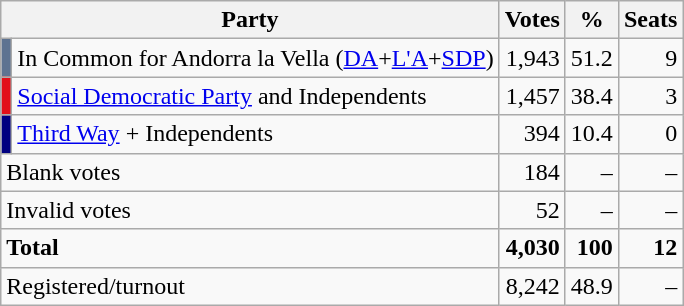<table class=wikitable style=text-align:right>
<tr>
<th colspan="2">Party</th>
<th>Votes</th>
<th>%</th>
<th>Seats</th>
</tr>
<tr>
<td bgcolor="#5e7391"></td>
<td align="left">In Common for Andorra la Vella (<a href='#'>DA</a>+<a href='#'>L'A</a>+<a href='#'>SDP</a>)</td>
<td>1,943</td>
<td>51.2</td>
<td>9</td>
</tr>
<tr>
<td bgcolor="#E21019"></td>
<td align="left"><a href='#'>Social Democratic Party</a> and Independents</td>
<td>1,457</td>
<td>38.4</td>
<td>3</td>
</tr>
<tr>
<td bgcolor="#000080"></td>
<td align="left"><a href='#'>Third Way</a> + Independents</td>
<td>394</td>
<td>10.4</td>
<td>0</td>
</tr>
<tr>
<td colspan=2 align=left>Blank votes</td>
<td>184</td>
<td>–</td>
<td>–</td>
</tr>
<tr>
<td colspan=2 align=left>Invalid votes</td>
<td>52</td>
<td>–</td>
<td>–</td>
</tr>
<tr>
<td colspan=2 align=left><strong>Total</strong></td>
<td><strong>4,030</strong></td>
<td><strong>100</strong></td>
<td><strong>12</strong></td>
</tr>
<tr>
<td colspan=2 align=left>Registered/turnout</td>
<td>8,242</td>
<td>48.9</td>
<td>–</td>
</tr>
</table>
